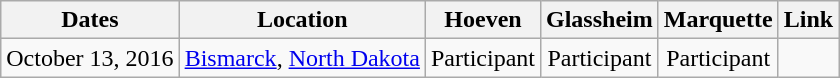<table class="wikitable" style="text-align:center">
<tr>
<th>Dates</th>
<th>Location</th>
<th>Hoeven</th>
<th>Glassheim</th>
<th>Marquette</th>
<th>Link</th>
</tr>
<tr>
<td>October 13, 2016</td>
<td><a href='#'>Bismarck</a>, <a href='#'>North Dakota</a></td>
<td>Participant</td>
<td>Participant</td>
<td>Participant</td>
<td align=left></td>
</tr>
</table>
